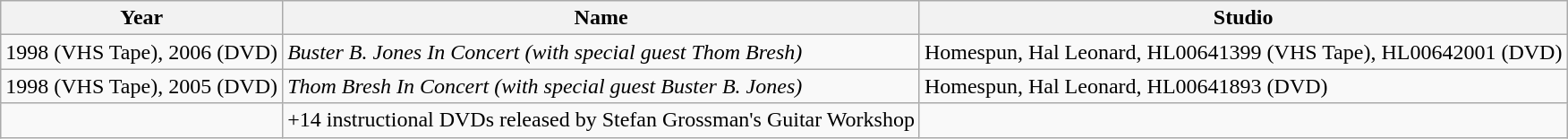<table class="wikitable">
<tr>
<th>Year</th>
<th>Name</th>
<th>Studio</th>
</tr>
<tr>
<td>1998 (VHS Tape), 2006 (DVD)</td>
<td><em>Buster B. Jones In Concert (with special guest Thom Bresh)</em></td>
<td>Homespun, Hal Leonard, HL00641399 (VHS Tape), HL00642001 (DVD)</td>
</tr>
<tr>
<td>1998 (VHS Tape), 2005 (DVD)</td>
<td><em>Thom Bresh In Concert (with special guest Buster B. Jones)</em></td>
<td>Homespun, Hal Leonard, HL00641893 (DVD)</td>
</tr>
<tr>
<td></td>
<td>+14 instructional DVDs released by Stefan Grossman's Guitar Workshop</td>
<td></td>
</tr>
</table>
